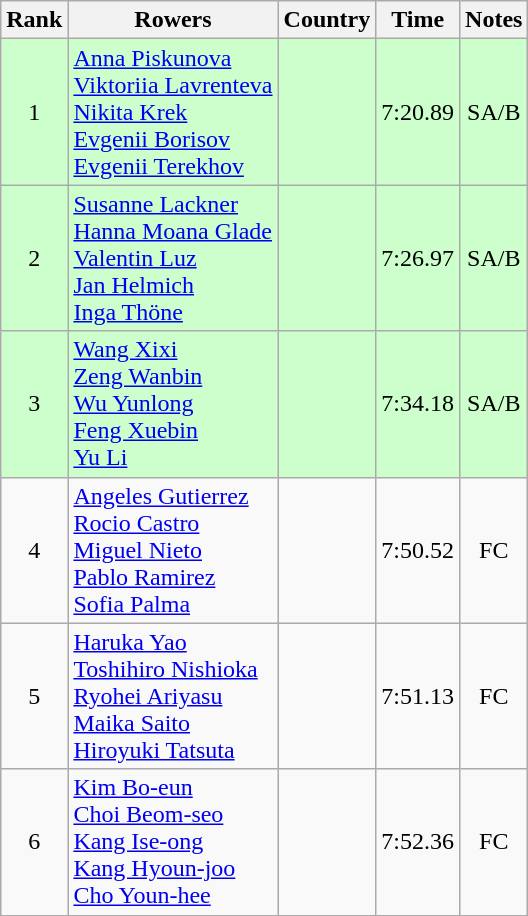<table class="wikitable" style="text-align:center">
<tr>
<th>Rank</th>
<th>Rowers</th>
<th>Country</th>
<th>Time</th>
<th>Notes</th>
</tr>
<tr bgcolor=ccffcc>
<td>1</td>
<td align="left"><a href='#'>Anna Piskunova</a><br><a href='#'>Viktoriia Lavrenteva</a><br><a href='#'>Nikita Krek</a><br><a href='#'>Evgenii Borisov</a><br><a href='#'>Evgenii Terekhov</a></td>
<td align="left"></td>
<td>7:20.89</td>
<td>SA/B</td>
</tr>
<tr bgcolor=ccffcc>
<td>2</td>
<td align="left"><a href='#'>Susanne Lackner</a><br><a href='#'>Hanna Moana Glade</a><br><a href='#'>Valentin Luz</a><br><a href='#'>Jan Helmich</a><br><a href='#'>Inga Thöne</a></td>
<td align="left"></td>
<td>7:26.97</td>
<td>SA/B</td>
</tr>
<tr bgcolor=ccffcc>
<td>3</td>
<td align="left"><a href='#'>Wang Xixi</a><br><a href='#'>Zeng Wanbin</a><br><a href='#'>Wu Yunlong</a><br><a href='#'>Feng Xuebin</a><br><a href='#'>Yu Li</a></td>
<td align="left"></td>
<td>7:34.18</td>
<td>SA/B</td>
</tr>
<tr>
<td>4</td>
<td align="left"><a href='#'>Angeles Gutierrez</a><br><a href='#'>Rocio Castro</a><br><a href='#'>Miguel Nieto</a><br><a href='#'>Pablo Ramirez</a><br><a href='#'>Sofia Palma</a></td>
<td align="left"></td>
<td>7:50.52</td>
<td>FC</td>
</tr>
<tr>
<td>5</td>
<td align="left"><a href='#'>Haruka Yao</a><br><a href='#'>Toshihiro Nishioka</a><br><a href='#'>Ryohei Ariyasu</a><br><a href='#'>Maika Saito</a><br><a href='#'>Hiroyuki Tatsuta</a></td>
<td align="left"></td>
<td>7:51.13</td>
<td>FC</td>
</tr>
<tr>
<td>6</td>
<td align="left"><a href='#'>Kim Bo-eun</a><br><a href='#'>Choi Beom-seo</a><br><a href='#'>Kang Ise-ong</a><br><a href='#'>Kang Hyoun-joo</a><br><a href='#'>Cho Youn-hee</a></td>
<td align="left"></td>
<td>7:52.36</td>
<td>FC</td>
</tr>
</table>
